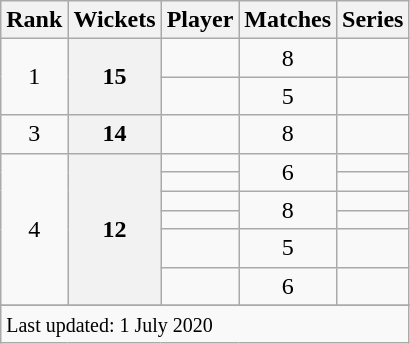<table class="wikitable plainrowheaders sortable">
<tr>
<th scope=col>Rank</th>
<th scope=col>Wickets</th>
<th scope=col>Player</th>
<th scope=col>Matches</th>
<th scope=col>Series</th>
</tr>
<tr>
<td style="text-align:center" rowspan=2>1</td>
<th scope=row style=text-align:center; rowspan=2>15</th>
<td></td>
<td style="text-align:center">8</td>
<td></td>
</tr>
<tr>
<td></td>
<td style="text-align:center">5</td>
<td></td>
</tr>
<tr>
<td style="text-align:center">3</td>
<th scope=row style=text-align:center;>14</th>
<td></td>
<td style="text-align:center">8</td>
<td></td>
</tr>
<tr>
<td style="text-align:center" rowspan=6>4</td>
<th scope=row style=text-align:center; rowspan=6>12</th>
<td></td>
<td style="text-align:center" rowspan=2>6</td>
<td></td>
</tr>
<tr>
<td></td>
<td></td>
</tr>
<tr>
<td></td>
<td style="text-align:center" rowspan=2>8</td>
<td></td>
</tr>
<tr>
<td></td>
<td></td>
</tr>
<tr>
<td></td>
<td style="text-align:center">5</td>
<td></td>
</tr>
<tr>
<td></td>
<td style="text-align:center">6</td>
<td></td>
</tr>
<tr>
</tr>
<tr class=sortbottom>
<td colspan=5><small>Last updated: 1 July 2020</small></td>
</tr>
</table>
